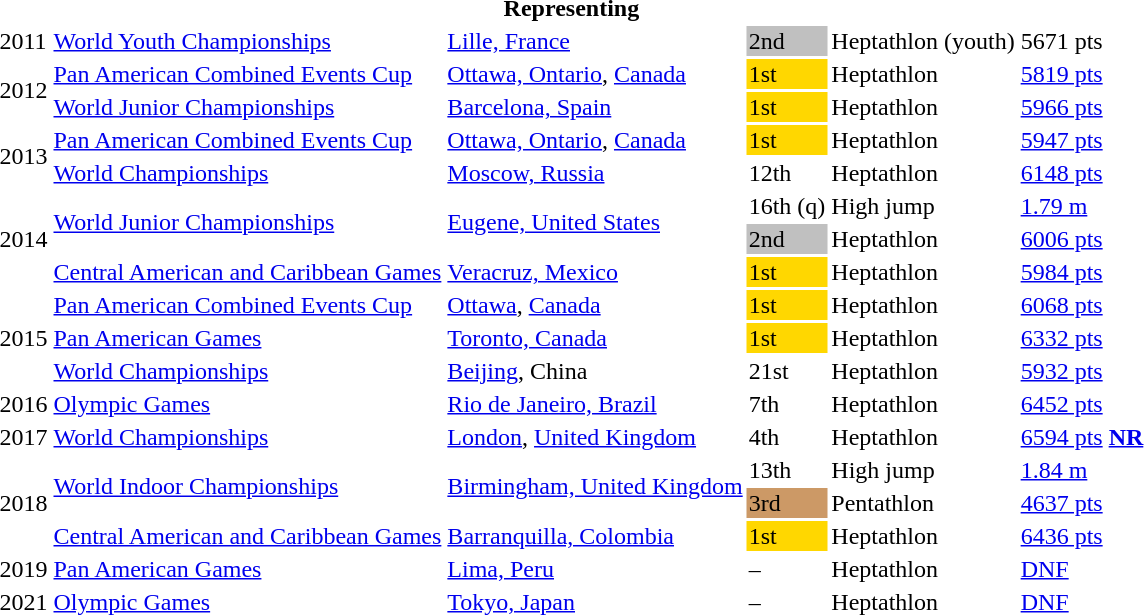<table>
<tr>
<th colspan="6">Representing </th>
</tr>
<tr>
<td>2011</td>
<td><a href='#'>World Youth Championships</a></td>
<td><a href='#'>Lille, France</a></td>
<td bgcolor=silver>2nd</td>
<td>Heptathlon (youth)</td>
<td>5671 pts</td>
</tr>
<tr>
<td rowspan=2>2012</td>
<td><a href='#'>Pan American Combined Events Cup</a></td>
<td><a href='#'>Ottawa, Ontario</a>, <a href='#'>Canada</a></td>
<td bgcolor=gold>1st</td>
<td>Heptathlon</td>
<td><a href='#'>5819 pts</a></td>
</tr>
<tr>
<td><a href='#'>World Junior Championships</a></td>
<td><a href='#'>Barcelona, Spain</a></td>
<td bgcolor=gold>1st</td>
<td>Heptathlon</td>
<td><a href='#'>5966 pts</a></td>
</tr>
<tr>
<td rowspan=2>2013</td>
<td><a href='#'>Pan American Combined Events Cup</a></td>
<td><a href='#'>Ottawa, Ontario</a>, <a href='#'>Canada</a></td>
<td bgcolor=gold>1st</td>
<td>Heptathlon</td>
<td><a href='#'>5947 pts</a></td>
</tr>
<tr>
<td><a href='#'>World Championships</a></td>
<td><a href='#'>Moscow, Russia</a></td>
<td>12th</td>
<td>Heptathlon</td>
<td><a href='#'>6148 pts</a></td>
</tr>
<tr>
<td rowspan=3>2014</td>
<td rowspan=2><a href='#'>World Junior Championships</a></td>
<td rowspan=2><a href='#'>Eugene, United States</a></td>
<td>16th (q)</td>
<td>High jump</td>
<td><a href='#'>1.79 m</a></td>
</tr>
<tr>
<td bgcolor=silver>2nd</td>
<td>Heptathlon</td>
<td><a href='#'>6006 pts</a></td>
</tr>
<tr>
<td><a href='#'>Central American and Caribbean Games</a></td>
<td><a href='#'>Veracruz, Mexico</a></td>
<td bgcolor=gold>1st</td>
<td>Heptathlon</td>
<td><a href='#'>5984 pts</a></td>
</tr>
<tr>
<td rowspan=3>2015</td>
<td><a href='#'>Pan American Combined Events Cup</a></td>
<td><a href='#'>Ottawa</a>, <a href='#'>Canada</a></td>
<td bgcolor=gold>1st</td>
<td>Heptathlon</td>
<td><a href='#'>6068 pts</a></td>
</tr>
<tr>
<td><a href='#'>Pan American Games</a></td>
<td><a href='#'>Toronto, Canada</a></td>
<td bgcolor=gold>1st</td>
<td>Heptathlon</td>
<td><a href='#'>6332 pts</a></td>
</tr>
<tr>
<td><a href='#'>World Championships</a></td>
<td><a href='#'>Beijing</a>, China</td>
<td>21st</td>
<td>Heptathlon</td>
<td><a href='#'>5932 pts</a></td>
</tr>
<tr>
<td>2016</td>
<td><a href='#'>Olympic Games</a></td>
<td><a href='#'>Rio de Janeiro, Brazil</a></td>
<td>7th</td>
<td>Heptathlon</td>
<td><a href='#'>6452 pts</a></td>
</tr>
<tr>
<td>2017</td>
<td><a href='#'>World Championships</a></td>
<td><a href='#'>London</a>, <a href='#'>United Kingdom</a></td>
<td>4th</td>
<td>Heptathlon</td>
<td><a href='#'>6594 pts</a> <strong><a href='#'>NR</a></strong></td>
</tr>
<tr>
<td rowspan=3>2018</td>
<td rowspan=2><a href='#'>World Indoor Championships</a></td>
<td rowspan=2><a href='#'>Birmingham, United Kingdom</a></td>
<td>13th</td>
<td>High jump</td>
<td><a href='#'>1.84 m</a></td>
</tr>
<tr>
<td bgcolor=cc9966>3rd</td>
<td>Pentathlon</td>
<td><a href='#'>4637 pts</a></td>
</tr>
<tr>
<td><a href='#'>Central American and Caribbean Games</a></td>
<td><a href='#'>Barranquilla, Colombia</a></td>
<td bgcolor=gold>1st</td>
<td>Heptathlon</td>
<td><a href='#'>6436 pts</a></td>
</tr>
<tr>
<td>2019</td>
<td><a href='#'>Pan American Games</a></td>
<td><a href='#'>Lima, Peru</a></td>
<td>–</td>
<td>Heptathlon</td>
<td><a href='#'>DNF</a></td>
</tr>
<tr>
<td>2021</td>
<td><a href='#'>Olympic Games</a></td>
<td><a href='#'>Tokyo, Japan</a></td>
<td>–</td>
<td>Heptathlon</td>
<td><a href='#'>DNF</a></td>
</tr>
</table>
